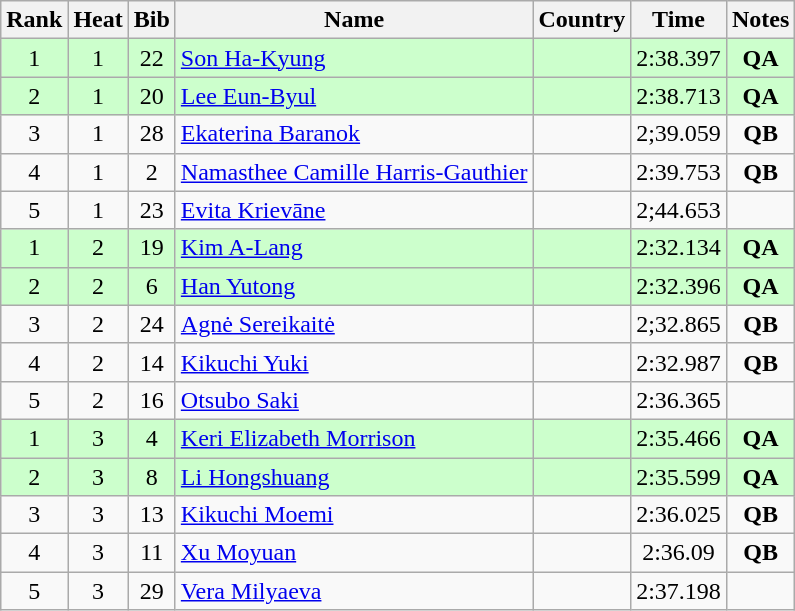<table class="wikitable sortable" style="text-align:center">
<tr>
<th>Rank</th>
<th>Heat</th>
<th>Bib</th>
<th>Name</th>
<th>Country</th>
<th>Time</th>
<th>Notes</th>
</tr>
<tr bgcolor=ccffcc>
<td>1</td>
<td>1</td>
<td>22</td>
<td align=left><a href='#'>Son Ha-Kyung</a></td>
<td align=left></td>
<td>2:38.397</td>
<td><strong>QA</strong></td>
</tr>
<tr bgcolor=ccffcc>
<td>2</td>
<td>1</td>
<td>20</td>
<td align=left><a href='#'>Lee Eun-Byul</a></td>
<td align=left></td>
<td>2:38.713</td>
<td><strong>QA</strong></td>
</tr>
<tr>
<td>3</td>
<td>1</td>
<td>28</td>
<td align=left><a href='#'>Ekaterina Baranok</a></td>
<td align=left></td>
<td>2;39.059</td>
<td><strong>QB</strong></td>
</tr>
<tr>
<td>4</td>
<td>1</td>
<td>2</td>
<td align=left><a href='#'>Namasthee Camille Harris-Gauthier</a></td>
<td align=left></td>
<td>2:39.753</td>
<td><strong>QB</strong></td>
</tr>
<tr>
<td>5</td>
<td>1</td>
<td>23</td>
<td align=left><a href='#'>Evita Krievāne</a></td>
<td align=left></td>
<td>2;44.653</td>
<td></td>
</tr>
<tr bgcolor=ccffcc>
<td>1</td>
<td>2</td>
<td>19</td>
<td align=left><a href='#'>Kim A-Lang</a></td>
<td align=left></td>
<td>2:32.134</td>
<td><strong>QA</strong></td>
</tr>
<tr bgcolor=ccffcc>
<td>2</td>
<td>2</td>
<td>6</td>
<td align=left><a href='#'>Han Yutong</a></td>
<td align=left></td>
<td>2:32.396</td>
<td><strong>QA</strong></td>
</tr>
<tr>
<td>3</td>
<td>2</td>
<td>24</td>
<td align=left><a href='#'>Agnė Sereikaitė</a></td>
<td align=left></td>
<td>2;32.865</td>
<td><strong>QB</strong></td>
</tr>
<tr>
<td>4</td>
<td>2</td>
<td>14</td>
<td align=left><a href='#'>Kikuchi Yuki</a></td>
<td align=left></td>
<td>2:32.987</td>
<td><strong>QB</strong></td>
</tr>
<tr>
<td>5</td>
<td>2</td>
<td>16</td>
<td align=left><a href='#'>Otsubo Saki</a></td>
<td align=left></td>
<td>2:36.365</td>
<td></td>
</tr>
<tr bgcolor=ccffcc>
<td>1</td>
<td>3</td>
<td>4</td>
<td align=left><a href='#'>Keri Elizabeth Morrison</a></td>
<td align=left></td>
<td>2:35.466</td>
<td><strong>QA</strong></td>
</tr>
<tr bgcolor=ccffcc>
<td>2</td>
<td>3</td>
<td>8</td>
<td align=left><a href='#'>Li Hongshuang</a></td>
<td align=left></td>
<td>2:35.599</td>
<td><strong>QA</strong></td>
</tr>
<tr>
<td>3</td>
<td>3</td>
<td>13</td>
<td align=left><a href='#'>Kikuchi Moemi</a></td>
<td align=left></td>
<td>2:36.025</td>
<td><strong>QB</strong></td>
</tr>
<tr>
<td>4</td>
<td>3</td>
<td>11</td>
<td align=left><a href='#'>Xu Moyuan</a></td>
<td align=left></td>
<td>2:36.09</td>
<td><strong>QB</strong></td>
</tr>
<tr>
<td>5</td>
<td>3</td>
<td>29</td>
<td align=left><a href='#'>Vera Milyaeva</a></td>
<td align=left></td>
<td>2:37.198</td>
<td></td>
</tr>
</table>
